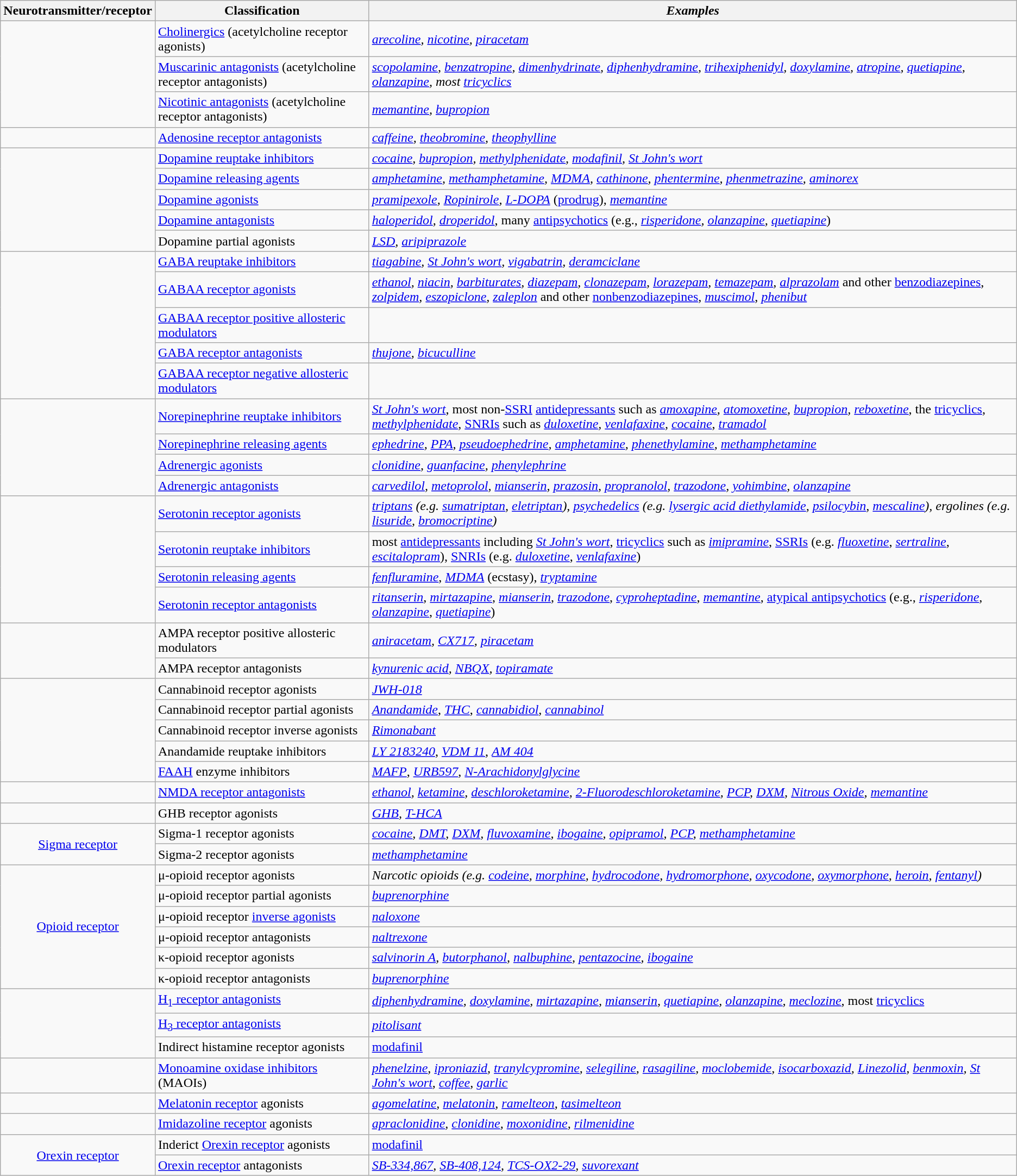<table class="wikitable">
<tr>
<th>Neurotransmitter/receptor</th>
<th>Classification</th>
<th><em>Examples</em></th>
</tr>
<tr>
<td rowspan=3></td>
<td><a href='#'>Cholinergics</a> (acetylcholine receptor agonists)</td>
<td><em><a href='#'>arecoline</a>, <a href='#'>nicotine</a>, <a href='#'>piracetam</a></em></td>
</tr>
<tr>
<td><a href='#'>Muscarinic antagonists</a> (acetylcholine receptor antagonists)</td>
<td><em><a href='#'>scopolamine</a>, <a href='#'>benzatropine</a>, <a href='#'>dimenhydrinate</a>, <a href='#'>diphenhydramine</a>, <a href='#'>trihexiphenidyl</a>, <a href='#'>doxylamine</a>, <a href='#'>atropine</a>, <a href='#'>quetiapine</a>, <a href='#'>olanzapine</a>, most <a href='#'>tricyclics</a></em></td>
</tr>
<tr>
<td><a href='#'>Nicotinic antagonists</a> (acetylcholine receptor antagonists)</td>
<td><em><a href='#'>memantine</a>, <a href='#'>bupropion</a></em></td>
</tr>
<tr>
<td></td>
<td><a href='#'>Adenosine receptor antagonists</a></td>
<td><em><a href='#'>caffeine</a>, <a href='#'>theobromine</a>, <a href='#'>theophylline</a></em></td>
</tr>
<tr>
<td rowspan=5></td>
<td><a href='#'>Dopamine reuptake inhibitors</a></td>
<td><em><a href='#'>cocaine</a>, <a href='#'>bupropion</a>, <a href='#'>methylphenidate</a>, <a href='#'>modafinil</a>, <a href='#'>St John's wort</a></em></td>
</tr>
<tr>
<td><a href='#'>Dopamine releasing agents</a></td>
<td><em><a href='#'>amphetamine</a>, <a href='#'>methamphetamine</a>, <a href='#'>MDMA</a>, <a href='#'>cathinone</a>, <a href='#'>phentermine</a>, <a href='#'>phenmetrazine</a>, <a href='#'>aminorex</a></em></td>
</tr>
<tr>
<td><a href='#'>Dopamine agonists</a></td>
<td><em><a href='#'>pramipexole</a>, <a href='#'>Ropinirole</a>, <a href='#'>L-DOPA</a></em> (<a href='#'>prodrug</a>), <em><a href='#'>memantine</a></em></td>
</tr>
<tr>
<td><a href='#'>Dopamine antagonists</a></td>
<td><em><a href='#'>haloperidol</a>, <a href='#'>droperidol</a></em>, many <a href='#'>antipsychotics</a> (e.g., <em><a href='#'>risperidone</a>, <a href='#'>olanzapine</a>, <a href='#'>quetiapine</a></em>)</td>
</tr>
<tr>
<td>Dopamine partial agonists</td>
<td><em><a href='#'>LSD</a>, <a href='#'>aripiprazole</a></em></td>
</tr>
<tr>
<td rowspan="5" style="vertical-align:center;"></td>
<td><a href='#'>GABA reuptake inhibitors</a></td>
<td><em><a href='#'>tiagabine</a>, <a href='#'>St John's wort</a>, <a href='#'>vigabatrin</a>, <a href='#'>deramciclane</a></em></td>
</tr>
<tr>
<td><a href='#'>GABAA receptor agonists</a></td>
<td><em><a href='#'>ethanol</a>, <a href='#'>niacin</a>, <a href='#'>barbiturates</a>, <a href='#'>diazepam</a>, <a href='#'>clonazepam</a>, <a href='#'>lorazepam</a>, <a href='#'>temazepam</a>, <a href='#'>alprazolam</a></em> and other <a href='#'>benzodiazepines</a>, <em><a href='#'>zolpidem</a>, <a href='#'>eszopiclone</a>, <a href='#'>zaleplon</a></em> and other <a href='#'>nonbenzodiazepines</a>, <em><a href='#'>muscimol</a></em>, <em><a href='#'>phenibut</a></em></td>
</tr>
<tr>
<td><a href='#'>GABAA receptor positive allosteric modulators</a></td>
<td></td>
</tr>
<tr>
<td><a href='#'>GABA receptor antagonists</a></td>
<td><em><a href='#'>thujone</a>, <a href='#'>bicuculline</a></em></td>
</tr>
<tr>
<td><a href='#'>GABAA receptor negative allosteric modulators</a></td>
<td></td>
</tr>
<tr>
<td rowspan="4"></td>
<td><a href='#'>Norepinephrine reuptake inhibitors</a></td>
<td><em><a href='#'>St John's wort</a></em>, most non-<a href='#'>SSRI</a> <a href='#'>antidepressants</a> such as <em><a href='#'>amoxapine</a>, <a href='#'>atomoxetine</a>, <a href='#'>bupropion</a>, <a href='#'>reboxetine</a></em>, the <a href='#'>tricyclics</a>, <em><a href='#'>methylphenidate</a></em>, <a href='#'>SNRIs</a> such as <em><a href='#'>duloxetine</a>, <a href='#'>venlafaxine</a>, <a href='#'>cocaine</a></em>, <em><a href='#'>tramadol</a></em></td>
</tr>
<tr>
<td><a href='#'>Norepinephrine releasing agents</a></td>
<td><em><a href='#'>ephedrine</a>, <a href='#'>PPA</a>, <a href='#'>pseudoephedrine</a>, <a href='#'>amphetamine</a>, <a href='#'>phenethylamine</a>, <a href='#'>methamphetamine</a></em></td>
</tr>
<tr>
<td><a href='#'>Adrenergic agonists</a></td>
<td><em><a href='#'>clonidine</a>, <a href='#'>guanfacine</a>, <a href='#'>phenylephrine</a></em></td>
</tr>
<tr>
<td><a href='#'>Adrenergic antagonists</a></td>
<td><em><a href='#'>carvedilol</a>, <a href='#'>metoprolol</a>, <a href='#'>mianserin</a>, <a href='#'>prazosin</a>, <a href='#'>propranolol</a>, <a href='#'>trazodone</a>, <a href='#'>yohimbine</a>, <a href='#'>olanzapine</a></em></td>
</tr>
<tr>
<td rowspan="4"></td>
<td><a href='#'>Serotonin receptor agonists</a></td>
<td><em><a href='#'>triptans</a> (e.g. <a href='#'>sumatriptan</a>, <a href='#'>eletriptan</a>), <a href='#'>psychedelics</a> (e.g. <a href='#'>lysergic acid diethylamide</a>, <a href='#'>psilocybin</a>, <a href='#'>mescaline</a>), ergolines (e.g. <a href='#'>lisuride</a>, <a href='#'>bromocriptine</a>)</em></td>
</tr>
<tr>
<td><a href='#'>Serotonin reuptake inhibitors</a></td>
<td>most <a href='#'>antidepressants</a> including <em><a href='#'>St John's wort</a></em>, <a href='#'>tricyclics</a> such as <em><a href='#'>imipramine</a></em>, <a href='#'>SSRIs</a> (e.g. <em><a href='#'>fluoxetine</a></em>, <em><a href='#'>sertraline</a></em>, <em><a href='#'>escitalopram</a></em>), <a href='#'>SNRIs</a> (e.g. <em><a href='#'>duloxetine</a></em>, <em><a href='#'>venlafaxine</a></em>)</td>
</tr>
<tr>
<td><a href='#'>Serotonin releasing agents</a></td>
<td><em><a href='#'>fenfluramine</a></em>, <em><a href='#'>MDMA</a></em> (ecstasy), <em><a href='#'>tryptamine</a></em></td>
</tr>
<tr>
<td><a href='#'>Serotonin receptor antagonists</a></td>
<td><em><a href='#'>ritanserin</a></em>, <em><a href='#'>mirtazapine</a></em>, <em><a href='#'>mianserin</a></em>, <em><a href='#'>trazodone</a></em>, <em><a href='#'>cyproheptadine</a></em>, <em><a href='#'>memantine</a></em>, <a href='#'>atypical antipsychotics</a> (e.g., <em><a href='#'>risperidone</a></em>, <em><a href='#'>olanzapine</a></em>, <em><a href='#'>quetiapine</a></em>)</td>
</tr>
<tr>
<td rowspan=2></td>
<td>AMPA receptor positive allosteric modulators</td>
<td><em><a href='#'>aniracetam</a>, <a href='#'>CX717</a>, <a href='#'>piracetam</a></em></td>
</tr>
<tr>
<td>AMPA receptor antagonists</td>
<td><em><a href='#'>kynurenic acid</a>, <a href='#'>NBQX</a>, <a href='#'>topiramate</a></em></td>
</tr>
<tr>
<td rowspan="5"></td>
<td>Cannabinoid receptor agonists</td>
<td><em><a href='#'>JWH-018</a></em></td>
</tr>
<tr>
<td>Cannabinoid receptor partial agonists</td>
<td><em><a href='#'>Anandamide</a></em>, <em><a href='#'>THC</a></em>, <em><a href='#'>cannabidiol</a></em>, <em><a href='#'>cannabinol</a></em></td>
</tr>
<tr>
<td>Cannabinoid receptor inverse agonists</td>
<td><em><a href='#'>Rimonabant</a></em></td>
</tr>
<tr>
<td>Anandamide reuptake inhibitors</td>
<td><em><a href='#'>LY 2183240</a></em>, <em><a href='#'>VDM 11</a></em>, <em><a href='#'>AM 404</a></em></td>
</tr>
<tr>
<td><a href='#'>FAAH</a> enzyme inhibitors</td>
<td><em><a href='#'>MAFP</a></em>, <em><a href='#'>URB597</a></em>, <em><a href='#'>N-Arachidonylglycine</a></em></td>
</tr>
<tr>
<td></td>
<td><a href='#'>NMDA receptor antagonists</a></td>
<td><em><a href='#'>ethanol</a>, <a href='#'>ketamine</a>, <a href='#'>deschloroketamine</a>, <a href='#'>2-Fluorodeschloroketamine</a>, <a href='#'>PCP</a>, <a href='#'>DXM</a>, <a href='#'>Nitrous Oxide</a>, <a href='#'>memantine</a></em></td>
</tr>
<tr>
<td></td>
<td>GHB receptor agonists</td>
<td><em><a href='#'>GHB</a>, <a href='#'>T-HCA</a></em></td>
</tr>
<tr>
<td rowspan=2 style="text-align:center;"><a href='#'>Sigma receptor</a></td>
<td>Sigma-1 receptor agonists</td>
<td><em><a href='#'>cocaine</a>, <a href='#'>DMT</a>, <a href='#'>DXM</a>, <a href='#'>fluvoxamine</a>, <a href='#'>ibogaine</a>, <a href='#'>opipramol</a>, <a href='#'>PCP</a>, <a href='#'>methamphetamine</a></em></td>
</tr>
<tr>
<td>Sigma-2 receptor agonists</td>
<td><em><a href='#'>methamphetamine</a></em></td>
</tr>
<tr>
<td rowspan=6 style="text-align:center;"><a href='#'>Opioid receptor</a></td>
<td>μ-opioid receptor agonists</td>
<td><em>Narcotic opioids (e.g. <a href='#'>codeine</a>, <a href='#'>morphine</a>, <a href='#'>hydrocodone</a>, <a href='#'>hydromorphone</a>, <a href='#'>oxycodone</a>, <a href='#'>oxymorphone</a>, <a href='#'>heroin</a>, <a href='#'>fentanyl</a>)</em></td>
</tr>
<tr>
<td>μ-opioid receptor partial agonists</td>
<td><em><a href='#'>buprenorphine</a></em></td>
</tr>
<tr>
<td>μ-opioid receptor <a href='#'>inverse agonists</a></td>
<td><em><a href='#'>naloxone</a></em></td>
</tr>
<tr>
<td>μ-opioid receptor antagonists</td>
<td><em><a href='#'>naltrexone</a></em></td>
</tr>
<tr>
<td>κ-opioid receptor agonists</td>
<td><em><a href='#'>salvinorin A</a>, <a href='#'>butorphanol</a>, <a href='#'>nalbuphine</a>, <a href='#'>pentazocine</a>, <a href='#'>ibogaine</a></em></td>
</tr>
<tr>
<td>κ-opioid receptor antagonists</td>
<td><em><a href='#'>buprenorphine</a></em></td>
</tr>
<tr>
<td rowspan="3"></td>
<td><a href='#'>H<sub>1</sub> receptor antagonists</a></td>
<td><em><a href='#'>diphenhydramine</a>, <a href='#'>doxylamine</a>, <a href='#'>mirtazapine</a>, <a href='#'>mianserin</a>, <a href='#'>quetiapine</a>, <a href='#'>olanzapine</a>, <a href='#'>meclozine</a></em>, most <a href='#'>tricyclics</a></td>
</tr>
<tr>
<td><a href='#'>H<sub>3</sub> receptor antagonists</a></td>
<td><em><a href='#'>pitolisant</a></em></td>
</tr>
<tr>
<td>Indirect histamine receptor agonists</td>
<td><a href='#'>modafinil</a></td>
</tr>
<tr>
<td></td>
<td><a href='#'>Monoamine oxidase inhibitors</a> (MAOIs)</td>
<td><em><a href='#'>phenelzine</a>, <a href='#'>iproniazid</a>, <a href='#'>tranylcypromine</a>, <a href='#'>selegiline</a>, <a href='#'>rasagiline</a>, <a href='#'>moclobemide</a>, <a href='#'>isocarboxazid</a>, <a href='#'>Linezolid</a>, <a href='#'>benmoxin</a>, <a href='#'>St John's wort</a>, <a href='#'>coffee</a>, <a href='#'>garlic</a></em></td>
</tr>
<tr>
<td></td>
<td><a href='#'>Melatonin receptor</a> agonists</td>
<td><em><a href='#'>agomelatine</a>, <a href='#'>melatonin</a>, <a href='#'>ramelteon</a>, <a href='#'>tasimelteon</a></em></td>
</tr>
<tr>
<td></td>
<td><a href='#'>Imidazoline receptor</a> agonists</td>
<td><em><a href='#'>apraclonidine</a>, <a href='#'>clonidine</a>, <a href='#'>moxonidine</a>, <a href='#'>rilmenidine</a></em></td>
</tr>
<tr>
<td rowspan=2 style="text-align:center;"><a href='#'>Orexin receptor</a></td>
<td>Inderict <a href='#'>Orexin receptor</a> agonists</td>
<td><a href='#'>modafinil</a></td>
</tr>
<tr>
<td><a href='#'>Orexin receptor</a> antagonists</td>
<td><em><a href='#'>SB-334,867</a>, <a href='#'>SB-408,124</a>, <a href='#'>TCS-OX2-29</a>, <a href='#'>suvorexant</a></em></td>
</tr>
</table>
